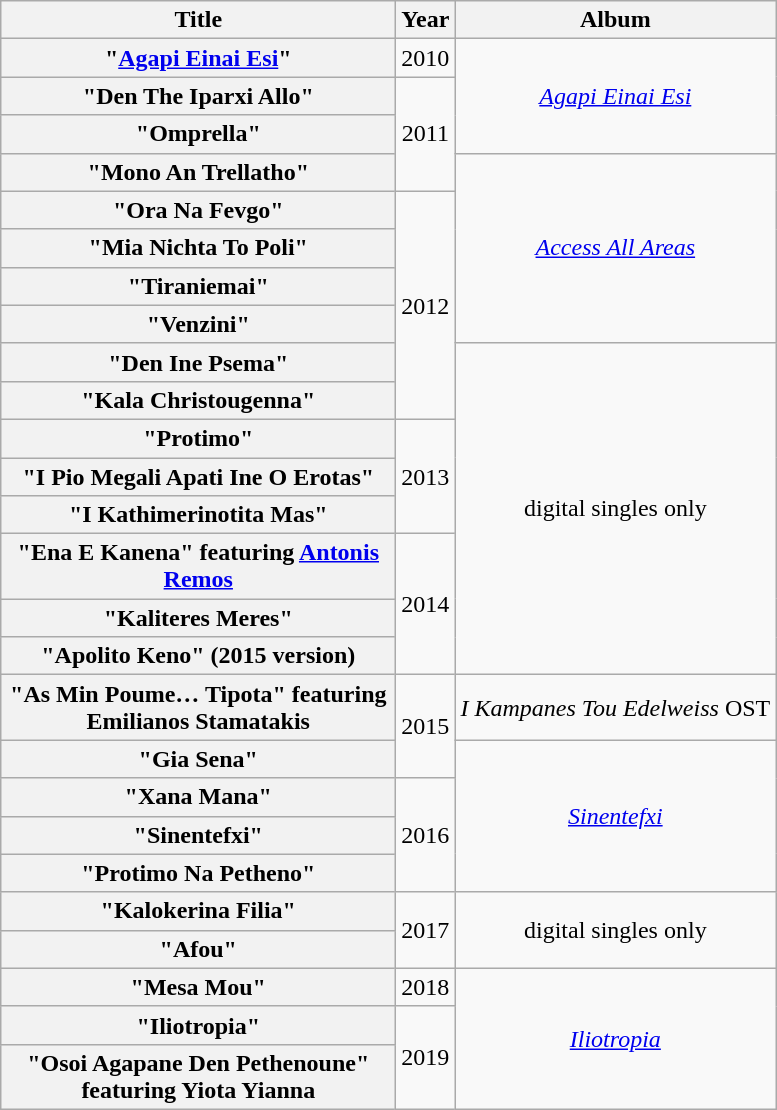<table class="wikitable plainrowheaders" style="text-align:center;">
<tr>
<th scope="col" style="width:16em;">Title</th>
<th scope="col">Year</th>
<th scope="col">Album</th>
</tr>
<tr>
<th scope="row">"<a href='#'>Agapi Einai Esi</a>"</th>
<td>2010</td>
<td rowspan="3"><em><a href='#'>Agapi Einai Esi</a></em></td>
</tr>
<tr>
<th scope="row">"Den The Iparxi Allo"</th>
<td rowspan="3">2011</td>
</tr>
<tr>
<th scope="row">"Omprella"</th>
</tr>
<tr>
<th scope="row">"Mono An Trellatho"</th>
<td rowspan="5"><em><a href='#'>Access All Areas</a></em></td>
</tr>
<tr>
<th scope="row">"Ora Na Fevgo"</th>
<td rowspan="6">2012</td>
</tr>
<tr>
<th scope="row">"Mia Nichta To Poli"</th>
</tr>
<tr>
<th scope="row">"Tiraniemai"</th>
</tr>
<tr>
<th scope="row">"Venzini"</th>
</tr>
<tr>
<th scope="row">"Den Ine Psema"</th>
<td rowspan="8">digital singles only</td>
</tr>
<tr>
<th scope="row">"Kala Christougenna"</th>
</tr>
<tr>
<th scope="row">"Protimo"</th>
<td rowspan="3">2013</td>
</tr>
<tr>
<th scope="row">"I Pio Megali Apati Ine O Erotas"</th>
</tr>
<tr>
<th scope="row">"I Kathimerinotita Mas"</th>
</tr>
<tr>
<th scope="row">"Ena E Kanena" featuring <a href='#'>Antonis Remos</a></th>
<td rowspan="3">2014</td>
</tr>
<tr>
<th scope="row">"Kaliteres Meres"</th>
</tr>
<tr>
<th scope="row">"Apolito Keno" (2015 version)</th>
</tr>
<tr>
<th scope="row">"As Min Poume… Tipota" featuring Emilianos Stamatakis</th>
<td rowspan="2">2015</td>
<td><em>I Kampanes Tou Edelweiss</em> OST</td>
</tr>
<tr>
<th scope="row">"Gia Sena"</th>
<td rowspan="4"><em><a href='#'>Sinentefxi</a></em></td>
</tr>
<tr>
<th scope="row">"Xana Mana"</th>
<td rowspan="3">2016</td>
</tr>
<tr>
<th scope="row">"Sinentefxi"</th>
</tr>
<tr>
<th scope="row">"Protimo Na Petheno"</th>
</tr>
<tr>
<th scope="row">"Kalokerina Filia"</th>
<td rowspan="2">2017</td>
<td rowspan="2">digital singles only</td>
</tr>
<tr>
<th scope="row">"Afou"</th>
</tr>
<tr>
<th scope="row">"Mesa Mou"</th>
<td>2018</td>
<td rowspan="5"><em><a href='#'>Iliotropia</a></em></td>
</tr>
<tr>
<th scope="row">"Iliotropia"</th>
<td rowspan="2">2019</td>
</tr>
<tr>
<th scope="row">"Osoi Agapane Den Pethenoune" featuring Yiota Yianna</th>
</tr>
</table>
